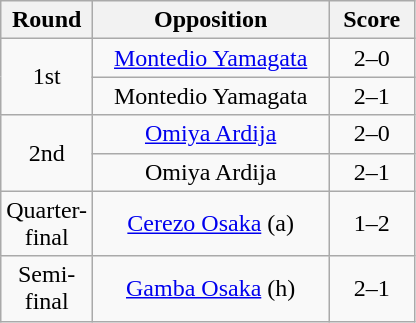<table class="wikitable" style="text-align:center;">
<tr>
<th width="25">Round</th>
<th width="150">Opposition</th>
<th width="50">Score</th>
</tr>
<tr>
<td rowspan=2>1st</td>
<td><a href='#'>Montedio Yamagata</a></td>
<td>2–0</td>
</tr>
<tr>
<td>Montedio Yamagata</td>
<td>2–1</td>
</tr>
<tr>
<td rowspan=2>2nd</td>
<td><a href='#'>Omiya Ardija</a></td>
<td>2–0</td>
</tr>
<tr>
<td>Omiya Ardija</td>
<td>2–1</td>
</tr>
<tr>
<td>Quarter-final</td>
<td><a href='#'>Cerezo Osaka</a> (a)</td>
<td>1–2</td>
</tr>
<tr>
<td>Semi-final</td>
<td><a href='#'>Gamba Osaka</a> (h)</td>
<td>2–1</td>
</tr>
</table>
